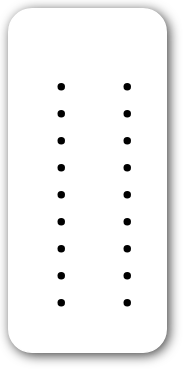<table style=" border-radius:1em; box-shadow: 0.1em 0.1em 0.5em rgba(0,0,0,0.75); background-color: white; border: 1px solid white; padding: 5px;">
<tr style="vertical-align:top;">
<td><br><ul><li></li><li></li><li></li><li></li><li></li><li></li><li></li><li></li><li></li></ul></td>
<td valign=top><br><ul><li></li><li></li><li></li><li></li><li></li><li></li><li></li><li></li><li></li></ul></td>
<td></td>
</tr>
</table>
